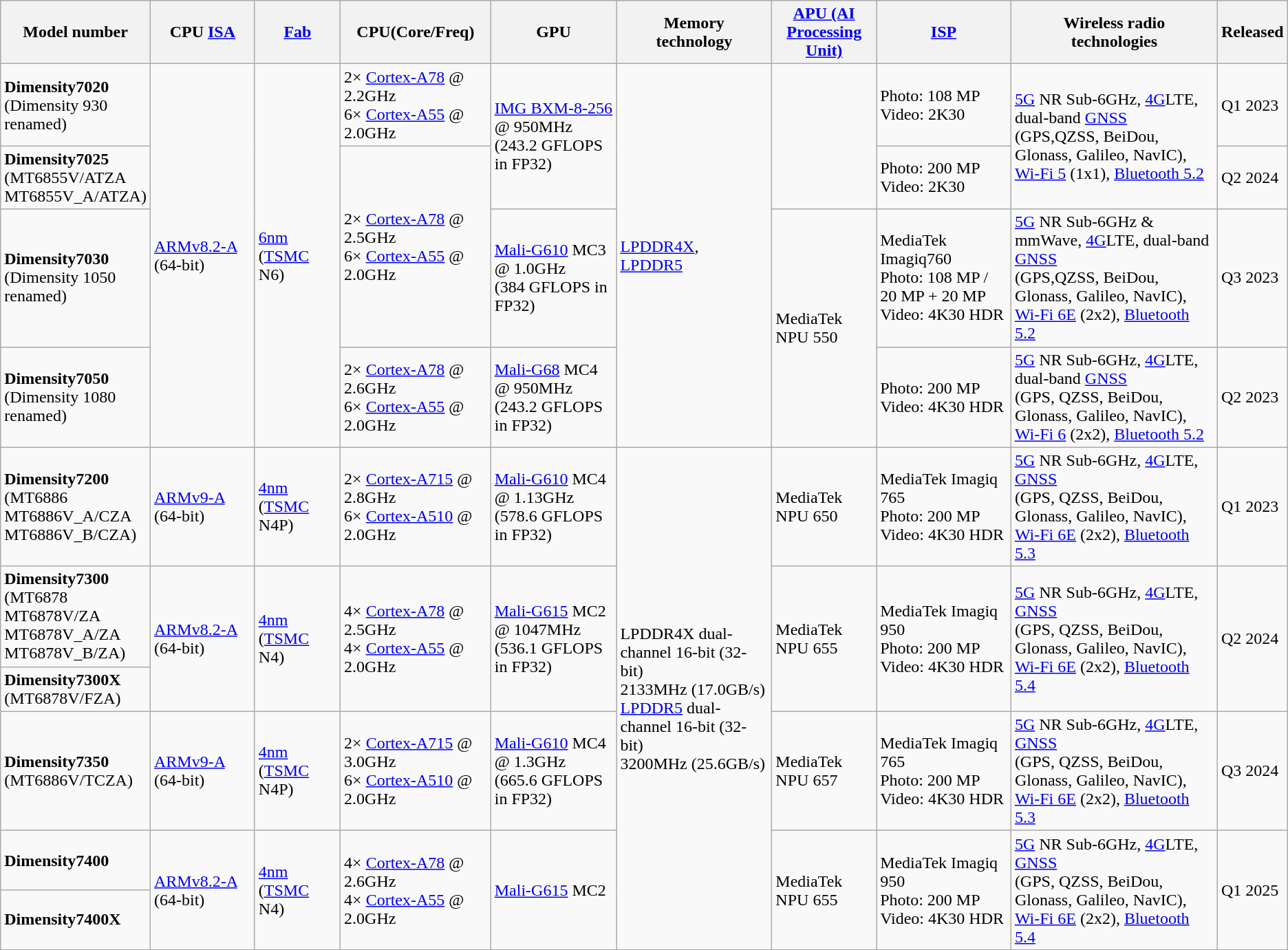<table class="wikitable">
<tr>
<th>Model number</th>
<th>CPU <a href='#'>ISA</a></th>
<th><a href='#'>Fab</a></th>
<th>CPU(Core/Freq)</th>
<th>GPU</th>
<th>Memory <br>technology</th>
<th><a href='#'>APU (AI <br>Processing <br>Unit)</a></th>
<th><a href='#'>ISP</a></th>
<th>Wireless radio <br>technologies</th>
<th>Released</th>
</tr>
<tr>
<td><b>Dimensity7020</b><br>(Dimensity 930 <br>renamed)</td>
<td rowspan=4><a href='#'>ARMv8.2-A</a> (64-bit)</td>
<td rowspan=4><a href='#'>6nm</a> (<a href='#'>TSMC</a> N6)</td>
<td>2× <a href='#'>Cortex-A78</a> @ 2.2GHz<br>6× <a href='#'>Cortex-A55</a> @ 2.0GHz</td>
<td rowspan=2><a href='#'>IMG BXM-8-256</a> @ 950MHz<br>(243.2 GFLOPS in FP32)</td>
<td rowspan=4><a href='#'>LPDDR4X</a>, <br><a href='#'>LPDDR5</a></td>
<td rowspan=2></td>
<td>Photo: 108 MP<br>Video: 2K30</td>
<td rowspan=2><a href='#'>5G</a> NR Sub-6GHz, <a href='#'>4G</a>LTE, dual-band <a href='#'>GNSS</a><br>(GPS,QZSS, BeiDou, Glonass, Galileo, NavIC), <br><a href='#'>Wi-Fi 5</a> (1x1), <a href='#'>Bluetooth 5.2</a></td>
<td>Q1 2023</td>
</tr>
<tr>
<td><b>Dimensity7025</b><br>(MT6855V/ATZA<br>MT6855V_A/ATZA)</td>
<td rowspan=2>2× <a href='#'>Cortex-A78</a> @ 2.5GHz<br>6× <a href='#'>Cortex-A55</a> @ 2.0GHz</td>
<td>Photo: 200 MP<br>Video: 2K30</td>
<td>Q2 2024</td>
</tr>
<tr>
<td><b>Dimensity7030</b><br>(Dimensity 1050 <br>renamed)</td>
<td><a href='#'>Mali-G610</a> MC3 @ 1.0GHz <br>(384 GFLOPS in FP32)</td>
<td rowspan="2">MediaTek NPU 550</td>
<td>MediaTek Imagiq760<br>Photo: 108 MP / 20 MP + 20 MP<br>Video: 4K30 HDR</td>
<td><a href='#'>5G</a> NR Sub-6GHz & mmWave, <a href='#'>4G</a>LTE, dual-band <a href='#'>GNSS</a><br>(GPS,QZSS, BeiDou, Glonass, Galileo, NavIC), <br><a href='#'>Wi-Fi 6E</a> (2x2), <a href='#'>Bluetooth 5.2</a></td>
<td>Q3 2023</td>
</tr>
<tr>
<td><b>Dimensity7050</b><br>(Dimensity 1080 <br>renamed)</td>
<td>2× <a href='#'> Cortex-A78</a> @ 2.6GHz<br>6× <a href='#'>Cortex-A55</a> @ 2.0GHz</td>
<td><a href='#'>Mali-G68</a> MC4 @ 950MHz<br>(243.2 GFLOPS in FP32)</td>
<td>Photo: 200 MP<br>Video: 4K30 HDR</td>
<td><a href='#'>5G</a> NR Sub-6GHz, <a href='#'>4G</a>LTE, dual-band <a href='#'>GNSS</a><br>(GPS, QZSS, BeiDou, Glonass, Galileo, NavIC), <br><a href='#'>Wi-Fi 6</a> (2x2), <a href='#'>Bluetooth 5.2</a></td>
<td>Q2 2023</td>
</tr>
<tr>
<td><b>Dimensity7200</b><br>(MT6886 <br>MT6886V_A/CZA <br>MT6886V_B/CZA)</td>
<td><a href='#'>ARMv9-A</a> (64-bit)</td>
<td><a href='#'>4nm</a> (<a href='#'>TSMC</a> N4P)</td>
<td>2× <a href='#'>Cortex-A715</a> @ 2.8GHz<br>6× <a href='#'>Cortex-A510</a> @ 2.0GHz</td>
<td><a href='#'>Mali-G610</a> MC4 @ 1.13GHz<br>(578.6 GFLOPS in FP32)</td>
<td rowspan=6>LPDDR4X dual-channel 16-bit (32-bit)<br>2133MHz (17.0GB/s)<br><a href='#'>LPDDR5</a> dual-channel 16-bit (32-bit)<br>3200MHz (25.6GB/s)</td>
<td>MediaTek NPU 650</td>
<td>MediaTek Imagiq 765<br>Photo: 200 MP<br>Video: 4K30 HDR</td>
<td><a href='#'>5G</a> NR Sub-6GHz, <a href='#'>4G</a>LTE, <a href='#'>GNSS</a> <br>(GPS, QZSS, BeiDou, Glonass, Galileo, NavIC), <br><a href='#'>Wi-Fi 6E</a> (2x2), <a href='#'>Bluetooth 5.3</a></td>
<td>Q1 2023</td>
</tr>
<tr>
<td><b>Dimensity7300</b><br>(MT6878 <br>MT6878V/ZA <br>MT6878V_A/ZA <br>MT6878V_B/ZA)</td>
<td rowspan=2><a href='#'>ARMv8.2-A</a> (64-bit)</td>
<td rowspan=2><a href='#'>4nm</a> (<a href='#'>TSMC</a> N4)</td>
<td rowspan=2>4× <a href='#'>Cortex-A78</a> @ 2.5GHz<br>4× <a href='#'>Cortex-A55</a> @ 2.0GHz</td>
<td rowspan=2><a href='#'>Mali-G615</a> MC2 @ 1047MHz<br>(536.1 GFLOPS in FP32)</td>
<td rowspan=2>MediaTek NPU 655</td>
<td rowspan=2>MediaTek Imagiq 950<br>Photo: 200 MP<br>Video: 4K30 HDR</td>
<td rowspan=2><a href='#'>5G</a> NR Sub-6GHz, <a href='#'>4G</a>LTE, <a href='#'>GNSS</a> <br>(GPS, QZSS, BeiDou, Glonass, Galileo, NavIC), <br><a href='#'>Wi-Fi 6E</a> (2x2), <a href='#'>Bluetooth 5.4</a></td>
<td rowspan=2>Q2 2024</td>
</tr>
<tr>
<td><b>Dimensity7300X</b><br>(MT6878V/FZA)</td>
</tr>
<tr>
<td><b>Dimensity7350</b><br>(MT6886V/TCZA)</td>
<td><a href='#'>ARMv9-A</a> (64-bit)</td>
<td><a href='#'>4nm</a> (<a href='#'>TSMC</a> N4P)</td>
<td>2× <a href='#'>Cortex-A715</a> @ 3.0GHz<br>6× <a href='#'>Cortex-A510</a> @ 2.0GHz</td>
<td><a href='#'>Mali-G610</a> MC4 @ 1.3GHz<br>(665.6 GFLOPS in FP32)</td>
<td>MediaTek NPU 657</td>
<td>MediaTek Imagiq 765<br>Photo: 200 MP<br>Video: 4K30 HDR</td>
<td><a href='#'>5G</a> NR Sub-6GHz, <a href='#'>4G</a>LTE, <a href='#'>GNSS</a> <br>(GPS, QZSS, BeiDou, Glonass, Galileo, NavIC), <br><a href='#'>Wi-Fi 6E</a> (2x2), <a href='#'>Bluetooth 5.3</a></td>
<td>Q3 2024</td>
</tr>
<tr>
<td><b>Dimensity7400</b></td>
<td rowspan=2><a href='#'>ARMv8.2-A</a> (64-bit)</td>
<td rowspan=2><a href='#'>4nm</a> (<a href='#'>TSMC</a> N4)</td>
<td rowspan=2>4× <a href='#'>Cortex-A78</a> @ 2.6GHz<br>4× <a href='#'>Cortex-A55</a> @ 2.0GHz</td>
<td rowspan=2><a href='#'>Mali-G615</a> MC2</td>
<td rowspan=2>MediaTek NPU 655</td>
<td rowspan=2>MediaTek Imagiq 950<br>Photo: 200 MP<br>Video: 4K30 HDR</td>
<td rowspan=2><a href='#'>5G</a> NR Sub-6GHz, <a href='#'>4G</a>LTE, <a href='#'>GNSS</a> <br>(GPS, QZSS, BeiDou, Glonass, Galileo, NavIC), <br><a href='#'>Wi-Fi 6E</a> (2x2), <a href='#'>Bluetooth 5.4</a></td>
<td rowspan=2>Q1 2025</td>
</tr>
<tr>
<td><b>Dimensity7400X</b></td>
</tr>
</table>
